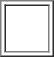<table align=center style="background-color:white" border=1px>
<tr>
<td><br><table>
<tr>
<td rowspan=1 align=center></td>
<td></td>
<td></td>
<td></td>
<td></td>
</tr>
<tr>
<td rowspan=1 align=center></td>
<td></td>
<td></td>
<td></td>
<td></td>
<td rowspan=1 align=center></td>
</tr>
</table>
</td>
</tr>
</table>
